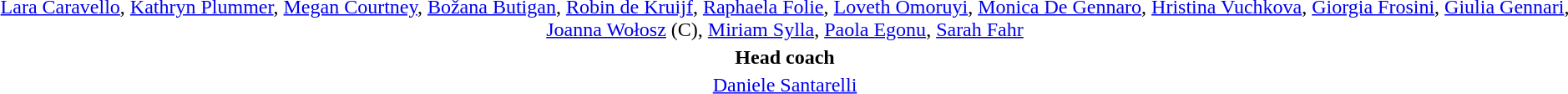<table style="text-align: center; margin-top: 2em; margin-left: auto; margin-right: auto">
<tr>
<td><a href='#'>Lara Caravello</a>, <a href='#'>Kathryn Plummer</a>, <a href='#'>Megan Courtney</a>, <a href='#'>Božana Butigan</a>, <a href='#'>Robin de Kruijf</a>, <a href='#'>Raphaela Folie</a>, <a href='#'>Loveth Omoruyi</a>, <a href='#'>Monica De Gennaro</a>, <a href='#'>Hristina Vuchkova</a>, <a href='#'>Giorgia Frosini</a>, <a href='#'>Giulia Gennari</a>, <a href='#'>Joanna Wołosz</a> (C), <a href='#'>Miriam Sylla</a>, <a href='#'>Paola Egonu</a>, <a href='#'>Sarah Fahr</a></td>
</tr>
<tr>
<td><strong>Head coach</strong></td>
</tr>
<tr>
<td><a href='#'>Daniele Santarelli</a></td>
</tr>
</table>
